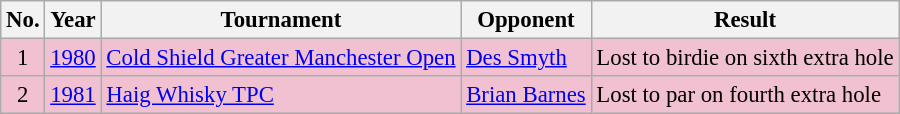<table class="wikitable" style="font-size:95%;">
<tr>
<th>No.</th>
<th>Year</th>
<th>Tournament</th>
<th>Opponent</th>
<th>Result</th>
</tr>
<tr style="background:#F2C1D1;">
<td align=center>1</td>
<td><a href='#'>1980</a></td>
<td><a href='#'>Cold Shield Greater Manchester Open</a></td>
<td> <a href='#'>Des Smyth</a></td>
<td>Lost to birdie on sixth extra hole</td>
</tr>
<tr style="background:#F2C1D1;">
<td align=center>2</td>
<td><a href='#'>1981</a></td>
<td><a href='#'>Haig Whisky TPC</a></td>
<td> <a href='#'>Brian Barnes</a></td>
<td>Lost to par on fourth extra hole</td>
</tr>
</table>
